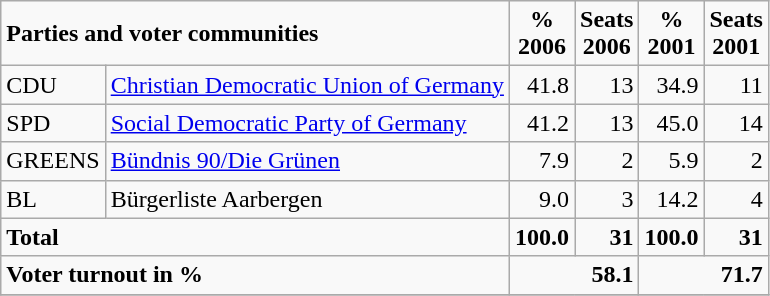<table class="wikitable">
<tr --  class="hintergrundfarbe5">
<td colspan="2"><strong>Parties and voter communities</strong></td>
<td align="center"><strong>%<br>2006</strong></td>
<td align="center"><strong>Seats<br>2006</strong></td>
<td align="center"><strong>%<br>2001</strong></td>
<td align="center"><strong>Seats<br>2001</strong></td>
</tr>
<tr --->
<td>CDU</td>
<td><a href='#'>Christian Democratic Union of Germany</a></td>
<td align="right">41.8</td>
<td align="right">13</td>
<td align="right">34.9</td>
<td align="right">11</td>
</tr>
<tr --->
<td>SPD</td>
<td><a href='#'>Social Democratic Party of Germany</a></td>
<td align="right">41.2</td>
<td align="right">13</td>
<td align="right">45.0</td>
<td align="right">14</td>
</tr>
<tr --->
<td>GREENS</td>
<td><a href='#'>Bündnis 90/Die Grünen</a></td>
<td align="right">7.9</td>
<td align="right">2</td>
<td align="right">5.9</td>
<td align="right">2</td>
</tr>
<tr --->
<td>BL</td>
<td>Bürgerliste Aarbergen</td>
<td align="right">9.0</td>
<td align="right">3</td>
<td align="right">14.2</td>
<td align="right">4</td>
</tr>
<tr -- class="hintergrundfarbe5">
<td colspan="2"><strong>Total</strong></td>
<td align="right"><strong>100.0</strong></td>
<td align="right"><strong>31</strong></td>
<td align="right"><strong>100.0</strong></td>
<td align="right"><strong>31</strong></td>
</tr>
<tr -- class="hintergrundfarbe6">
<td colspan="2"><strong>Voter turnout in %</strong></td>
<td colspan="2" align="right"><strong>58.1</strong></td>
<td colspan="2" align="right"><strong>71.7</strong></td>
</tr>
<tr --->
</tr>
</table>
